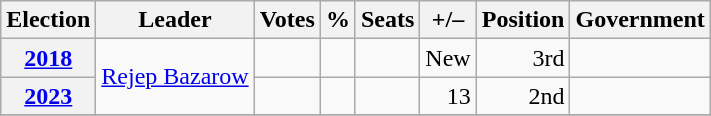<table class=wikitable style="text-align: right;">
<tr>
<th>Election</th>
<th>Leader</th>
<th>Votes</th>
<th>%</th>
<th>Seats</th>
<th>+/–</th>
<th>Position</th>
<th>Government</th>
</tr>
<tr>
<th><a href='#'>2018</a></th>
<td rowspan=2><a href='#'>Rejep Bazarow</a></td>
<td></td>
<td></td>
<td></td>
<td>New</td>
<td>3rd</td>
<td></td>
</tr>
<tr>
<th><a href='#'>2023</a></th>
<td></td>
<td></td>
<td></td>
<td> 13</td>
<td> 2nd</td>
<td></td>
</tr>
<tr>
</tr>
</table>
